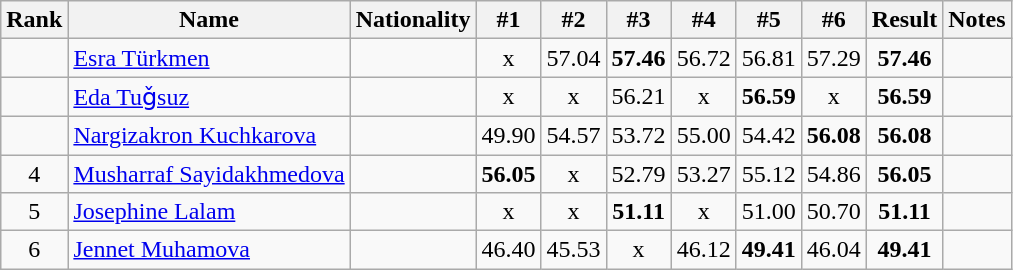<table class="wikitable sortable" style="text-align:center">
<tr>
<th>Rank</th>
<th>Name</th>
<th>Nationality</th>
<th>#1</th>
<th>#2</th>
<th>#3</th>
<th>#4</th>
<th>#5</th>
<th>#6</th>
<th>Result</th>
<th>Notes</th>
</tr>
<tr>
<td></td>
<td align=left><a href='#'>Esra Türkmen</a></td>
<td align=left></td>
<td>x</td>
<td>57.04</td>
<td><strong>57.46</strong></td>
<td>56.72</td>
<td>56.81</td>
<td>57.29</td>
<td><strong>57.46</strong></td>
<td></td>
</tr>
<tr>
<td></td>
<td align=left><a href='#'>Eda Tuǧsuz</a></td>
<td align=left></td>
<td>x</td>
<td>x</td>
<td>56.21</td>
<td>x</td>
<td><strong>56.59</strong></td>
<td>x</td>
<td><strong>56.59</strong></td>
<td></td>
</tr>
<tr>
<td></td>
<td align=left><a href='#'>Nargizakron Kuchkarova</a></td>
<td align=left></td>
<td>49.90</td>
<td>54.57</td>
<td>53.72</td>
<td>55.00</td>
<td>54.42</td>
<td><strong>56.08</strong></td>
<td><strong>56.08</strong></td>
<td></td>
</tr>
<tr>
<td>4</td>
<td align=left><a href='#'>Musharraf Sayidakhmedova</a></td>
<td align=left></td>
<td><strong>56.05</strong></td>
<td>x</td>
<td>52.79</td>
<td>53.27</td>
<td>55.12</td>
<td>54.86</td>
<td><strong>56.05</strong></td>
<td></td>
</tr>
<tr>
<td>5</td>
<td align=left><a href='#'>Josephine Lalam</a></td>
<td align=left></td>
<td>x</td>
<td>x</td>
<td><strong>51.11</strong></td>
<td>x</td>
<td>51.00</td>
<td>50.70</td>
<td><strong>51.11</strong></td>
<td></td>
</tr>
<tr>
<td>6</td>
<td align=left><a href='#'>Jennet Muhamova</a></td>
<td align=left></td>
<td>46.40</td>
<td>45.53</td>
<td>x</td>
<td>46.12</td>
<td><strong>49.41</strong></td>
<td>46.04</td>
<td><strong>49.41</strong></td>
<td></td>
</tr>
</table>
